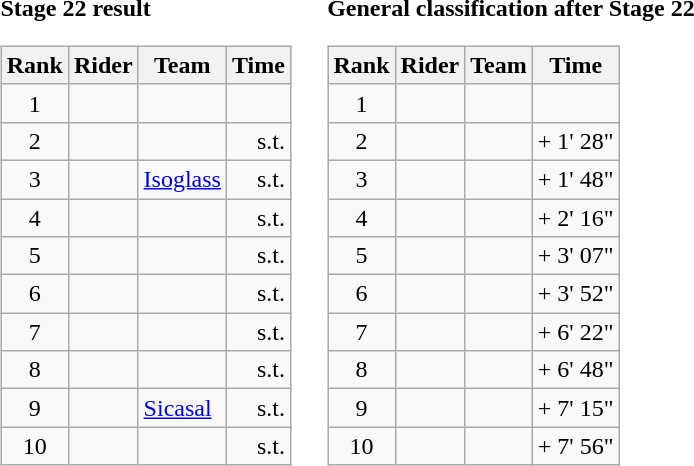<table>
<tr>
<td><strong>Stage 22 result</strong><br><table class="wikitable">
<tr>
<th scope="col">Rank</th>
<th scope="col">Rider</th>
<th scope="col">Team</th>
<th scope="col">Time</th>
</tr>
<tr>
<td style="text-align:center;">1</td>
<td></td>
<td></td>
<td style="text-align:right;"></td>
</tr>
<tr>
<td style="text-align:center;">2</td>
<td></td>
<td></td>
<td style="text-align:right;">s.t.</td>
</tr>
<tr>
<td style="text-align:center;">3</td>
<td></td>
<td><a href='#'>Isoglass</a></td>
<td style="text-align:right;">s.t.</td>
</tr>
<tr>
<td style="text-align:center;">4</td>
<td></td>
<td></td>
<td style="text-align:right;">s.t.</td>
</tr>
<tr>
<td style="text-align:center;">5</td>
<td></td>
<td></td>
<td style="text-align:right;">s.t.</td>
</tr>
<tr>
<td style="text-align:center;">6</td>
<td></td>
<td></td>
<td style="text-align:right;">s.t.</td>
</tr>
<tr>
<td style="text-align:center;">7</td>
<td></td>
<td></td>
<td style="text-align:right;">s.t.</td>
</tr>
<tr>
<td style="text-align:center;">8</td>
<td></td>
<td></td>
<td style="text-align:right;">s.t.</td>
</tr>
<tr>
<td style="text-align:center;">9</td>
<td></td>
<td><a href='#'>Sicasal</a></td>
<td style="text-align:right;">s.t.</td>
</tr>
<tr>
<td style="text-align:center;">10</td>
<td></td>
<td></td>
<td style="text-align:right;">s.t.</td>
</tr>
</table>
</td>
<td></td>
<td><strong>General classification after Stage 22</strong><br><table class="wikitable">
<tr>
<th scope="col">Rank</th>
<th scope="col">Rider</th>
<th scope="col">Team</th>
<th scope="col">Time</th>
</tr>
<tr>
<td style="text-align:center;">1</td>
<td></td>
<td></td>
<td style="text-align:right;"></td>
</tr>
<tr>
<td style="text-align:center;">2</td>
<td></td>
<td></td>
<td style="text-align:right;">+ 1' 28"</td>
</tr>
<tr>
<td style="text-align:center;">3</td>
<td></td>
<td></td>
<td style="text-align:right;">+ 1' 48"</td>
</tr>
<tr>
<td style="text-align:center;">4</td>
<td></td>
<td></td>
<td style="text-align:right;">+ 2' 16"</td>
</tr>
<tr>
<td style="text-align:center;">5</td>
<td></td>
<td></td>
<td style="text-align:right;">+ 3' 07"</td>
</tr>
<tr>
<td style="text-align:center;">6</td>
<td></td>
<td></td>
<td style="text-align:right;">+ 3' 52"</td>
</tr>
<tr>
<td style="text-align:center;">7</td>
<td></td>
<td></td>
<td style="text-align:right;">+ 6' 22"</td>
</tr>
<tr>
<td style="text-align:center;">8</td>
<td></td>
<td></td>
<td style="text-align:right;">+ 6' 48"</td>
</tr>
<tr>
<td style="text-align:center;">9</td>
<td></td>
<td></td>
<td style="text-align:right;">+ 7' 15"</td>
</tr>
<tr>
<td style="text-align:center;">10</td>
<td></td>
<td></td>
<td style="text-align:right;">+ 7' 56"</td>
</tr>
</table>
</td>
</tr>
</table>
